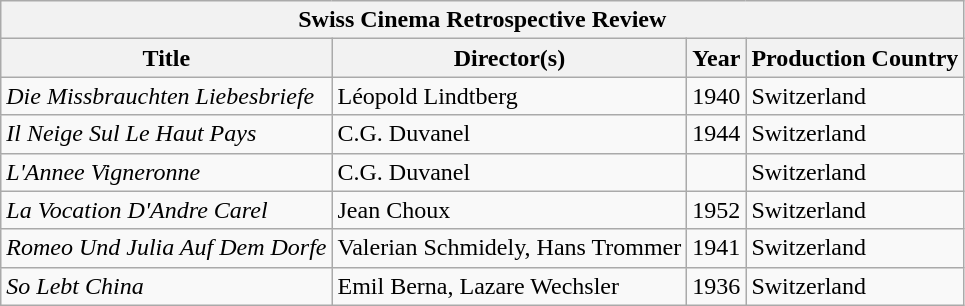<table class="wikitable">
<tr>
<th colspan="4">Swiss Cinema Retrospective Review</th>
</tr>
<tr>
<th>Title</th>
<th>Director(s)</th>
<th>Year</th>
<th>Production Country</th>
</tr>
<tr>
<td><em>Die Missbrauchten Liebesbriefe</em></td>
<td>Léopold Lindtberg</td>
<td>1940</td>
<td>Switzerland</td>
</tr>
<tr>
<td><em>Il Neige Sul Le Haut Pays</em></td>
<td>C.G. Duvanel</td>
<td>1944</td>
<td>Switzerland</td>
</tr>
<tr>
<td><em>L'Annee Vigneronne</em></td>
<td>C.G. Duvanel</td>
<td></td>
<td>Switzerland</td>
</tr>
<tr>
<td><em>La Vocation D'Andre Carel</em></td>
<td>Jean Choux</td>
<td>1952</td>
<td>Switzerland</td>
</tr>
<tr>
<td><em>Romeo Und Julia Auf Dem Dorfe</em></td>
<td>Valerian Schmidely, Hans Trommer</td>
<td>1941</td>
<td>Switzerland</td>
</tr>
<tr>
<td><em>So Lebt China</em></td>
<td>Emil Berna, Lazare Wechsler</td>
<td>1936</td>
<td>Switzerland</td>
</tr>
</table>
